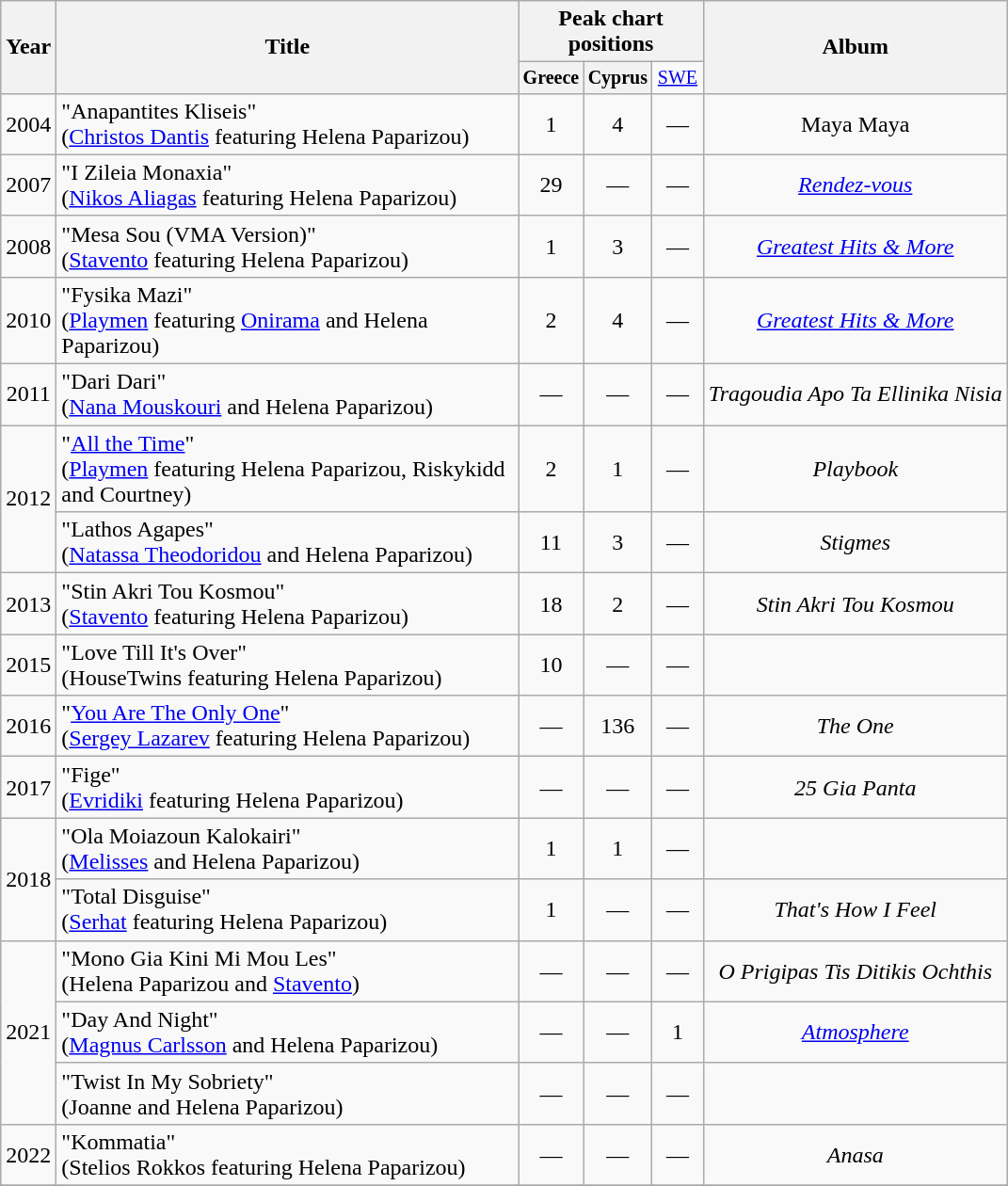<table class="wikitable" style="text-align:center;">
<tr>
<th rowspan="2">Year</th>
<th scope="col" rowspan="2" style="width:20em;">Title</th>
<th colspan="3">Peak chart positions</th>
<th rowspan="2">Album</th>
</tr>
<tr style="font-size:smaller">
<th width="30">Greece</th>
<th width="30">Cyprus</th>
<td width="30"><a href='#'>SWE</a> <br></td>
</tr>
<tr>
<td rowspan="1">2004</td>
<td align="left">"Anapantites Kliseis" <br><span>(<a href='#'>Christos Dantis</a> featuring Helena Paparizou)</span></td>
<td>1</td>
<td>4</td>
<td>—</td>
<td>Maya Maya</td>
</tr>
<tr>
<td rowspan="1">2007</td>
<td align="left">"I Zileia Monaxia" <br><span>(<a href='#'>Nikos Aliagas</a> featuring Helena Paparizou)</span></td>
<td>29</td>
<td>—</td>
<td>—</td>
<td rowspan="1"><em><a href='#'>Rendez-vous</a></em></td>
</tr>
<tr>
<td rowspan="1">2008</td>
<td align="left">"Mesa Sou (VMA Version)" <br><span>(<a href='#'>Stavento</a> featuring Helena Paparizou)</span></td>
<td>1</td>
<td>3</td>
<td>—</td>
<td rowspan="1"><em><a href='#'>Greatest Hits & More</a> </em></td>
</tr>
<tr>
<td rowspan="1">2010</td>
<td align="left">"Fysika Mazi" <br><span>(<a href='#'>Playmen</a> featuring <a href='#'>Onirama</a> and Helena Paparizou)</span></td>
<td>2</td>
<td>4</td>
<td>—</td>
<td rowspan="1"><em><a href='#'>Greatest Hits & More</a> </em></td>
</tr>
<tr>
<td rowspan="1">2011</td>
<td align="left">"Dari Dari" <br><span>(<a href='#'>Nana Mouskouri</a> and Helena Paparizou)</span></td>
<td>—</td>
<td>—</td>
<td>—</td>
<td rowspan="1"><em>Tragoudia Apo Ta Ellinika Nisia</em></td>
</tr>
<tr>
<td rowspan="2">2012</td>
<td align="left">"<a href='#'>All the Time</a>" <br><span>(<a href='#'>Playmen</a> featuring Helena Paparizou, Riskykidd and Courtney)</span></td>
<td>2</td>
<td>1</td>
<td>—</td>
<td rowspan="1"><em>Playbook</em></td>
</tr>
<tr>
<td align="left">"Lathos Agapes" <br><span>(<a href='#'>Natassa Theodoridou</a> and Helena Paparizou)</span></td>
<td>11</td>
<td>3</td>
<td>—</td>
<td rowspan="1"><em>Stigmes</em></td>
</tr>
<tr>
<td rowspan="1">2013</td>
<td align="left">"Stin Akri Tou Kosmou" <br><span>(<a href='#'>Stavento</a> featuring Helena Paparizou)</span></td>
<td>18</td>
<td>2</td>
<td>—</td>
<td rowspan="1"><em>Stin Akri Tou Kosmou</em></td>
</tr>
<tr>
<td rowspan="1">2015</td>
<td align="left">"Love Till It's Over" <br><span>(HouseTwins featuring Helena Paparizou)</span></td>
<td>10</td>
<td>—</td>
<td>—</td>
<td></td>
</tr>
<tr>
<td rowspan="1">2016</td>
<td align="left">"<a href='#'>You Are The Only One</a>" <br><span>(<a href='#'>Sergey Lazarev</a> featuring Helena Paparizou)</span></td>
<td>—</td>
<td>136</td>
<td>—</td>
<td rowspan="1"><em>The One</em></td>
</tr>
<tr>
<td rowspan="1">2017</td>
<td align="left">"Fige" <br><span>(<a href='#'>Evridiki</a> featuring Helena Paparizou)</span></td>
<td>—</td>
<td>—</td>
<td>—</td>
<td rowspan="1"><em>25 Gia Panta</em></td>
</tr>
<tr>
<td rowspan="2">2018</td>
<td align="left">"Ola Moiazoun Kalokairi" <br><span>(<a href='#'>Melisses</a> and Helena Paparizou)</span></td>
<td>1</td>
<td>1</td>
<td>—</td>
<td></td>
</tr>
<tr>
<td align="left">"Total Disguise" <br><span>(<a href='#'>Serhat</a> featuring Helena Paparizou)</span></td>
<td>1</td>
<td>—</td>
<td>—</td>
<td rowspan="1"><em>That's How I Feel</em></td>
</tr>
<tr>
<td rowspan="3">2021</td>
<td align="left">"Mono Gia Kini Mi Mou Les" <br><span>(Helena Paparizou and <a href='#'>Stavento</a>)</span></td>
<td>—</td>
<td>—</td>
<td>—</td>
<td rowspan="1"><em>O Prigipas Tis Ditikis Ochthis</em></td>
</tr>
<tr>
<td align="left">"Day And Night" <br><span>(<a href='#'>Magnus Carlsson</a> and Helena Paparizou)</span></td>
<td>—</td>
<td>—</td>
<td>1</td>
<td><em><a href='#'>Atmosphere</a></em></td>
</tr>
<tr>
<td align="left">"Twist In My Sobriety" <br><span>(Joanne and Helena Paparizou)</span></td>
<td>—</td>
<td>—</td>
<td>—</td>
<td></td>
</tr>
<tr>
<td rowspan="1">2022</td>
<td align="left">"Kommatia" <br><span>(Stelios Rokkos featuring Helena Paparizou)</span></td>
<td>—</td>
<td>—</td>
<td>—</td>
<td><em>Anasa</em></td>
</tr>
<tr>
</tr>
</table>
